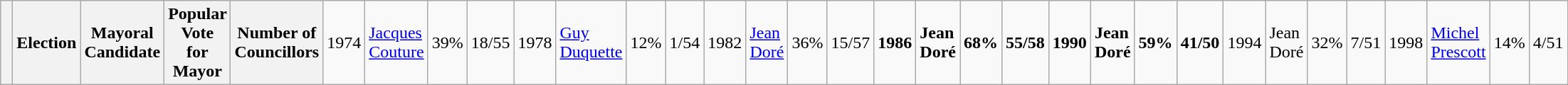<table class="wikitable">
<tr>
<th> </th>
<th>Election</th>
<th>Mayoral Candidate</th>
<th>Popular Vote for Mayor</th>
<th>Number of Councillors<br></th>
<td>1974<td><a href='#'>Jacques Couture</a><td>39%<td>18/55<br></td>
<td>1978<td><a href='#'>Guy Duquette</a><td>12%<td>1/54<br></td>
<td>1982<td><a href='#'>Jean Doré</a><td>36%<td>15/57<br></td>
<td><strong>1986</strong><td><strong>Jean Doré</strong><td><strong>68%</strong><td><strong>55/58</strong><br></td>
<td><strong>1990</strong><td><strong>Jean Doré</strong><td><strong>59%</strong><td><strong>41/50</strong><br></td>
<td>1994<td>Jean Doré<td>32%<td>7/51<br></td>
<td>1998<td><a href='#'>Michel Prescott</a><td>14%<td>4/51</td>
</tr>
</table>
